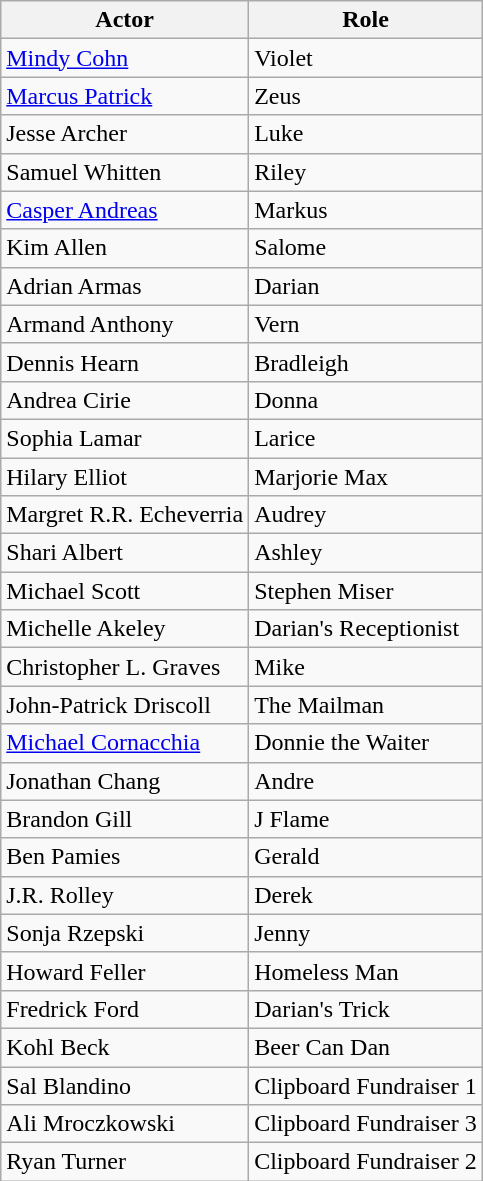<table class="wikitable">
<tr>
<th>Actor</th>
<th>Role</th>
</tr>
<tr>
<td><a href='#'>Mindy Cohn</a></td>
<td>Violet</td>
</tr>
<tr>
<td><a href='#'>Marcus Patrick</a></td>
<td>Zeus</td>
</tr>
<tr>
<td>Jesse Archer</td>
<td>Luke</td>
</tr>
<tr>
<td>Samuel Whitten</td>
<td>Riley</td>
</tr>
<tr>
<td><a href='#'>Casper Andreas</a></td>
<td>Markus</td>
</tr>
<tr>
<td>Kim Allen</td>
<td>Salome</td>
</tr>
<tr>
<td>Adrian Armas</td>
<td>Darian</td>
</tr>
<tr>
<td>Armand Anthony</td>
<td>Vern</td>
</tr>
<tr>
<td>Dennis Hearn</td>
<td>Bradleigh</td>
</tr>
<tr>
<td>Andrea Cirie</td>
<td>Donna</td>
</tr>
<tr>
<td>Sophia Lamar</td>
<td>Larice</td>
</tr>
<tr>
<td>Hilary Elliot</td>
<td>Marjorie Max</td>
</tr>
<tr>
<td>Margret R.R. Echeverria</td>
<td>Audrey</td>
</tr>
<tr>
<td>Shari Albert</td>
<td>Ashley</td>
</tr>
<tr>
<td>Michael Scott</td>
<td>Stephen Miser</td>
</tr>
<tr>
<td>Michelle Akeley</td>
<td>Darian's Receptionist</td>
</tr>
<tr>
<td>Christopher L. Graves</td>
<td>Mike</td>
</tr>
<tr>
<td>John-Patrick Driscoll</td>
<td>The Mailman</td>
</tr>
<tr>
<td><a href='#'>Michael Cornacchia</a></td>
<td>Donnie the Waiter</td>
</tr>
<tr>
<td>Jonathan Chang</td>
<td>Andre</td>
</tr>
<tr>
<td>Brandon Gill</td>
<td>J Flame</td>
</tr>
<tr>
<td>Ben Pamies</td>
<td>Gerald</td>
</tr>
<tr>
<td>J.R. Rolley</td>
<td>Derek</td>
</tr>
<tr>
<td>Sonja Rzepski</td>
<td>Jenny</td>
</tr>
<tr>
<td>Howard Feller</td>
<td>Homeless Man</td>
</tr>
<tr>
<td>Fredrick Ford</td>
<td>Darian's Trick</td>
</tr>
<tr>
<td>Kohl Beck</td>
<td>Beer Can Dan</td>
</tr>
<tr>
<td>Sal Blandino</td>
<td>Clipboard Fundraiser 1</td>
</tr>
<tr>
<td>Ali Mroczkowski</td>
<td>Clipboard Fundraiser 3</td>
</tr>
<tr>
<td>Ryan Turner</td>
<td>Clipboard Fundraiser 2</td>
</tr>
</table>
